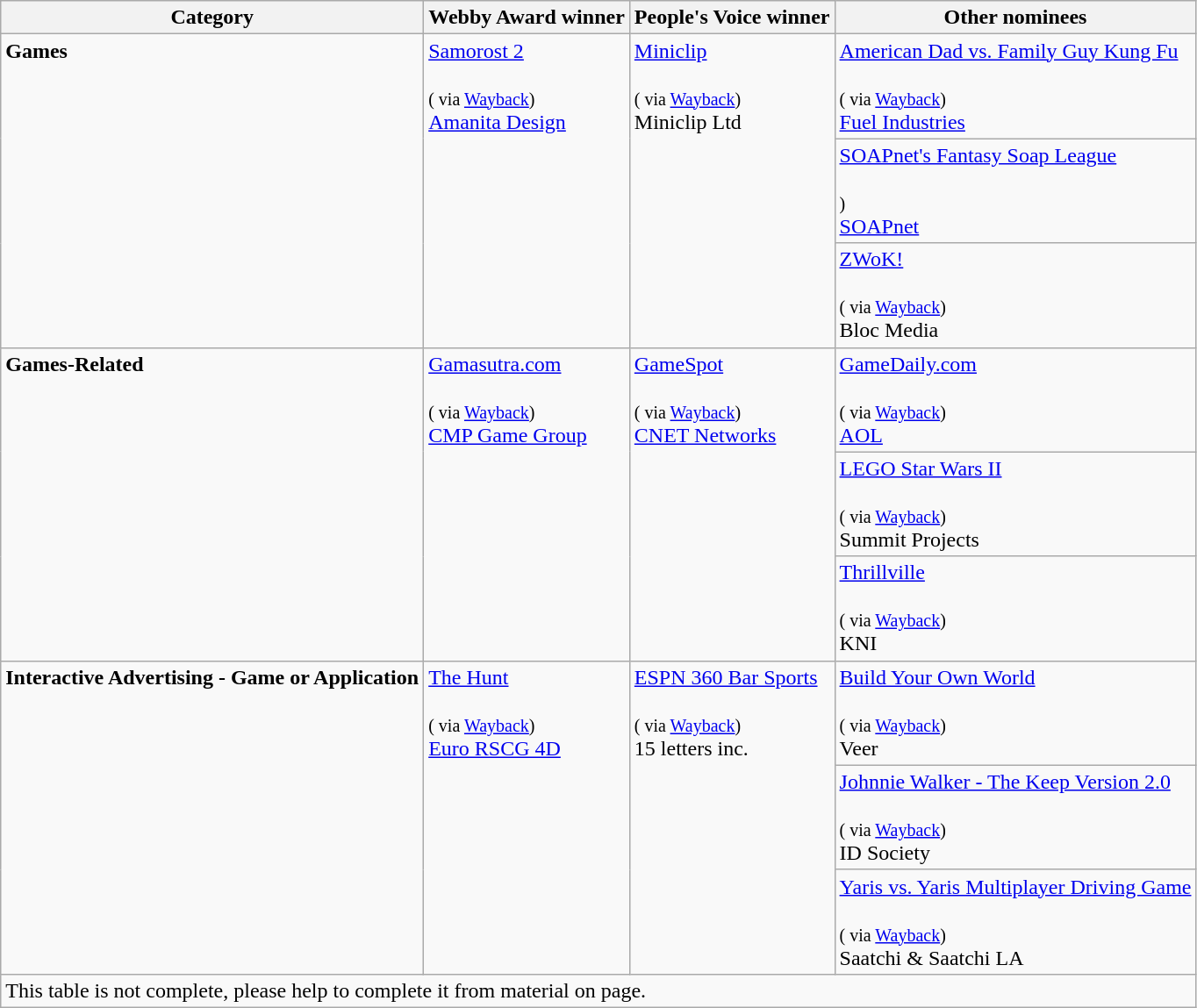<table class="wikitable">
<tr>
<th>Category</th>
<th>Webby Award winner</th>
<th>People's Voice winner</th>
<th>Other nominees</th>
</tr>
<tr valign="top">
<td rowspan="3"><strong>Games</strong></td>
<td rowspan="3"><a href='#'>Samorost 2</a><br><br><small>( via <a href='#'>Wayback</a>)</small><br>
<a href='#'>Amanita Design</a></td>
<td rowspan="3"><a href='#'>Miniclip</a><br><br><small>( via <a href='#'>Wayback</a>)</small><br>
Miniclip Ltd</td>
<td><a href='#'>American Dad vs. Family Guy Kung Fu</a><br><br><small>( via <a href='#'>Wayback</a>)</small><br>
<a href='#'>Fuel Industries</a></td>
</tr>
<tr valign="top">
<td><a href='#'>SOAPnet's Fantasy Soap League</a><br><br><small>)</small><br>
<a href='#'>SOAPnet</a></td>
</tr>
<tr valign="top">
<td><a href='#'>ZWoK!</a><br><br><small>( via <a href='#'>Wayback</a>)</small><br>
Bloc Media</td>
</tr>
<tr valign="top">
<td rowspan="3"><strong>Games-Related</strong></td>
<td rowspan="3"><a href='#'>Gamasutra.com</a><br><br><small>( via <a href='#'>Wayback</a>)</small><br>
<a href='#'>CMP Game Group</a></td>
<td rowspan="3"><a href='#'>GameSpot</a><br><br><small>( via <a href='#'>Wayback</a>)</small><br>
<a href='#'>CNET Networks</a></td>
<td><a href='#'>GameDaily.com</a><br><br><small>( via <a href='#'>Wayback</a>)</small><br>
<a href='#'>AOL</a></td>
</tr>
<tr valign="top">
<td><a href='#'>LEGO Star Wars II</a><br><br><small>( via <a href='#'>Wayback</a>)</small><br>
Summit Projects</td>
</tr>
<tr valign="top">
<td><a href='#'>Thrillville</a><br><br><small>( via <a href='#'>Wayback</a>)</small><br>
KNI</td>
</tr>
<tr valign="top">
<td rowspan="3"><strong>Interactive Advertising - Game or Application</strong></td>
<td rowspan="3"><a href='#'>The Hunt</a><br><br><small>( via <a href='#'>Wayback</a>)</small><br>
<a href='#'>Euro RSCG 4D</a></td>
<td rowspan="3"><a href='#'>ESPN 360 Bar Sports</a><br><br><small>( via <a href='#'>Wayback</a>)</small><br>
15 letters inc.</td>
<td><a href='#'>Build Your Own World</a><br><br><small>( via <a href='#'>Wayback</a>)</small><br>
Veer</td>
</tr>
<tr valign="top">
<td><a href='#'>Johnnie Walker - The Keep Version 2.0</a><br><br><small>( via <a href='#'>Wayback</a>)</small><br>
ID Society</td>
</tr>
<tr valign="top">
<td><a href='#'>Yaris vs. Yaris Multiplayer Driving Game</a><br><br><small>( via <a href='#'>Wayback</a>)</small><br>
Saatchi & Saatchi LA</td>
</tr>
<tr>
<td colspan=4>This table is not complete, please help to complete it from material on  page.</td>
</tr>
</table>
